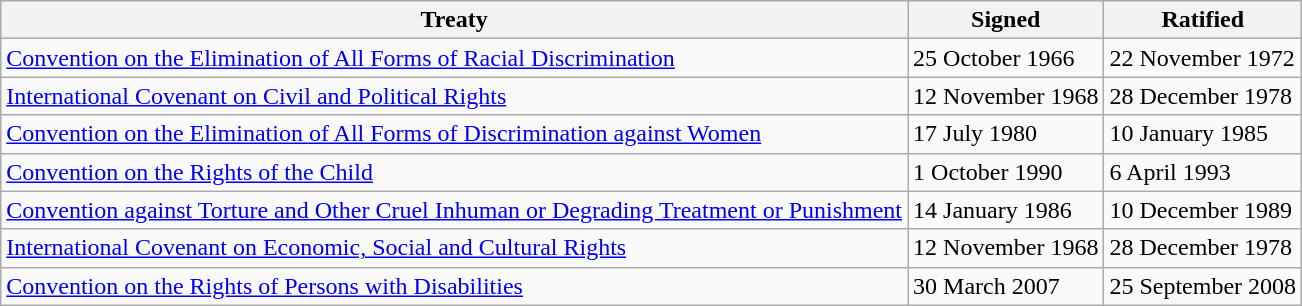<table class="wikitable">
<tr>
<th>Treaty</th>
<th>Signed </th>
<th>Ratified</th>
</tr>
<tr>
<td><a href='#'>Convention on the Elimination of All Forms of Racial Discrimination</a></td>
<td>25 October 1966</td>
<td>22 November 1972</td>
</tr>
<tr>
<td><a href='#'>International Covenant on Civil and Political Rights</a></td>
<td>12 November 1968</td>
<td>28 December 1978</td>
</tr>
<tr>
<td><a href='#'>Convention on the Elimination of All Forms of Discrimination against Women</a></td>
<td>17 July 1980</td>
<td>10 January 1985</td>
</tr>
<tr>
<td><a href='#'>Convention on the Rights of the Child</a></td>
<td>1 October 1990</td>
<td>6 April 1993</td>
</tr>
<tr>
<td><a href='#'>Convention against Torture and Other Cruel Inhuman or Degrading Treatment or Punishment</a></td>
<td>14 January 1986</td>
<td>10 December 1989</td>
</tr>
<tr>
<td><a href='#'>International Covenant on Economic, Social and Cultural Rights</a></td>
<td>12 November 1968</td>
<td>28 December 1978</td>
</tr>
<tr>
<td><a href='#'>Convention on the Rights of Persons with Disabilities</a></td>
<td>30 March 2007</td>
<td>25 September 2008</td>
</tr>
</table>
